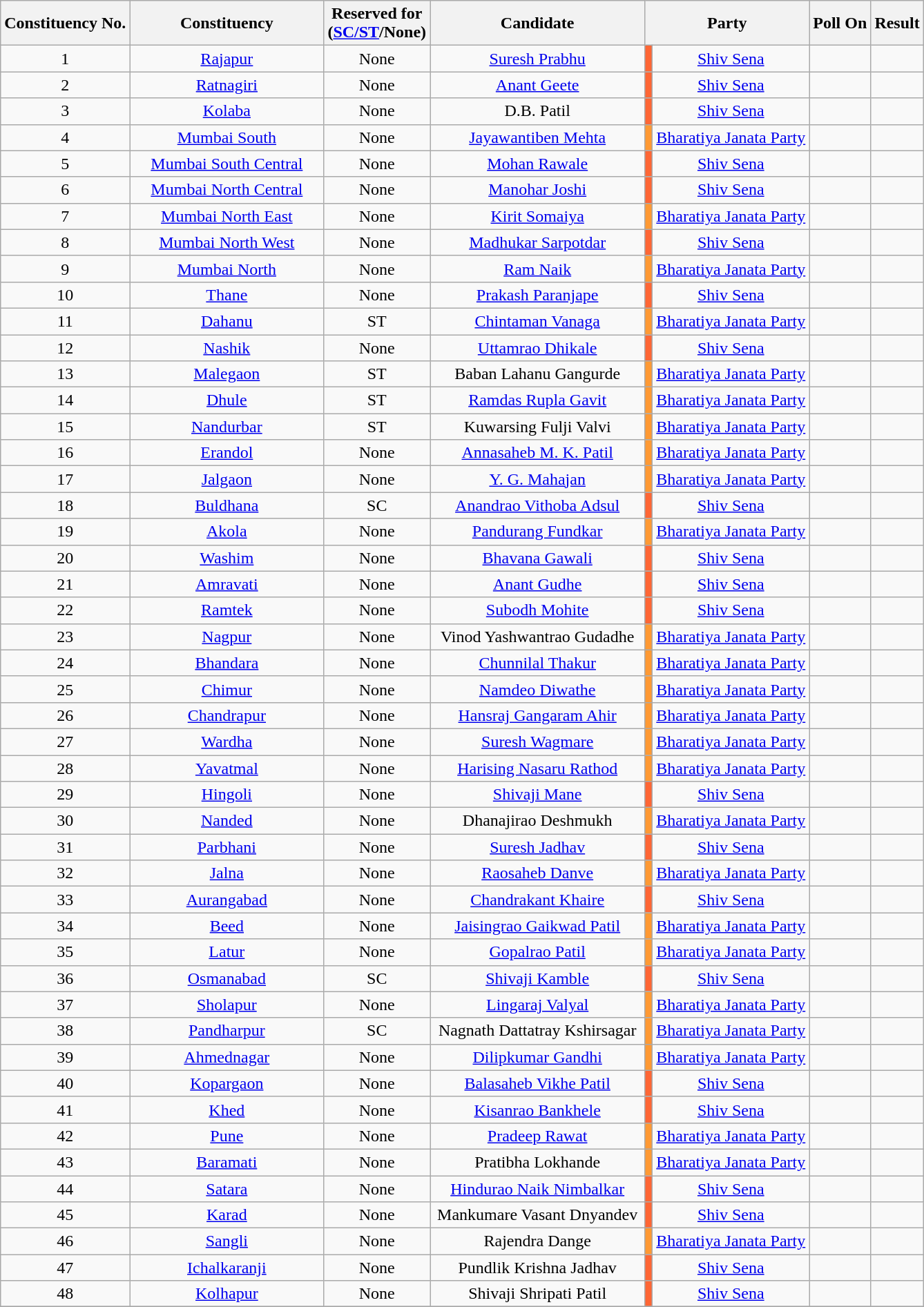<table class="wikitable sortable" style="text-align:center">
<tr>
<th>Constituency No.</th>
<th style="width:180px;">Constituency</th>
<th>Reserved for<br>(<a href='#'>SC/ST</a>/None)</th>
<th style="width:200px;">Candidate</th>
<th colspan="2">Party</th>
<th>Poll On</th>
<th>Result</th>
</tr>
<tr>
<td>1</td>
<td><a href='#'>Rajapur</a></td>
<td>None</td>
<td><a href='#'>Suresh Prabhu</a></td>
<td bgcolor=#FF6634></td>
<td><a href='#'>Shiv Sena</a></td>
<td></td>
<td></td>
</tr>
<tr>
<td>2</td>
<td><a href='#'>Ratnagiri</a></td>
<td>None</td>
<td><a href='#'>Anant Geete</a></td>
<td bgcolor=#FF6634></td>
<td><a href='#'>Shiv Sena</a></td>
<td></td>
<td></td>
</tr>
<tr>
<td>3</td>
<td><a href='#'>Kolaba</a></td>
<td>None</td>
<td>D.B. Patil</td>
<td bgcolor=#FF6634></td>
<td><a href='#'>Shiv Sena</a></td>
<td></td>
<td></td>
</tr>
<tr>
<td>4</td>
<td><a href='#'>Mumbai South</a></td>
<td>None</td>
<td><a href='#'>Jayawantiben Mehta</a></td>
<td bgcolor=#FF9933></td>
<td><a href='#'>Bharatiya Janata Party</a></td>
<td></td>
<td></td>
</tr>
<tr>
<td>5</td>
<td><a href='#'>Mumbai South Central</a></td>
<td>None</td>
<td><a href='#'>Mohan Rawale</a></td>
<td bgcolor=#FF6634></td>
<td><a href='#'>Shiv Sena</a></td>
<td></td>
<td></td>
</tr>
<tr>
<td>6</td>
<td><a href='#'>Mumbai North Central</a></td>
<td>None</td>
<td><a href='#'>Manohar Joshi</a></td>
<td bgcolor=#FF6634></td>
<td><a href='#'>Shiv Sena</a></td>
<td></td>
<td></td>
</tr>
<tr>
<td>7</td>
<td><a href='#'>Mumbai North East</a></td>
<td>None</td>
<td><a href='#'>Kirit Somaiya</a></td>
<td bgcolor=#FF9933></td>
<td><a href='#'>Bharatiya Janata Party</a></td>
<td></td>
<td></td>
</tr>
<tr>
<td>8</td>
<td><a href='#'>Mumbai North West</a></td>
<td>None</td>
<td><a href='#'>Madhukar Sarpotdar</a></td>
<td bgcolor=#FF6634></td>
<td><a href='#'>Shiv Sena</a></td>
<td></td>
<td></td>
</tr>
<tr>
<td>9</td>
<td><a href='#'>Mumbai North</a></td>
<td>None</td>
<td><a href='#'>Ram Naik</a></td>
<td bgcolor=#FF9933></td>
<td><a href='#'>Bharatiya Janata Party</a></td>
<td></td>
<td></td>
</tr>
<tr>
<td>10</td>
<td><a href='#'>Thane</a></td>
<td>None</td>
<td><a href='#'>Prakash Paranjape</a></td>
<td bgcolor=#FF6634></td>
<td><a href='#'>Shiv Sena</a></td>
<td></td>
<td></td>
</tr>
<tr>
<td>11</td>
<td><a href='#'>Dahanu</a></td>
<td>ST</td>
<td><a href='#'>Chintaman Vanaga</a></td>
<td bgcolor=#FF9933></td>
<td><a href='#'>Bharatiya Janata Party</a></td>
<td></td>
<td></td>
</tr>
<tr>
<td>12</td>
<td><a href='#'>Nashik</a></td>
<td>None</td>
<td><a href='#'>Uttamrao Dhikale</a></td>
<td bgcolor=#FF6634></td>
<td><a href='#'>Shiv Sena</a></td>
<td></td>
<td></td>
</tr>
<tr>
<td>13</td>
<td><a href='#'>Malegaon</a></td>
<td>ST</td>
<td>Baban Lahanu Gangurde</td>
<td bgcolor=#FF9933></td>
<td><a href='#'>Bharatiya Janata Party</a></td>
<td></td>
<td></td>
</tr>
<tr>
<td>14</td>
<td><a href='#'>Dhule</a></td>
<td>ST</td>
<td><a href='#'>Ramdas Rupla Gavit</a></td>
<td bgcolor=#FF9933></td>
<td><a href='#'>Bharatiya Janata Party</a></td>
<td></td>
<td></td>
</tr>
<tr>
<td>15</td>
<td><a href='#'>Nandurbar</a></td>
<td>ST</td>
<td>Kuwarsing Fulji Valvi</td>
<td bgcolor=#FF9933></td>
<td><a href='#'>Bharatiya Janata Party</a></td>
<td></td>
<td></td>
</tr>
<tr>
<td>16</td>
<td><a href='#'>Erandol</a></td>
<td>None</td>
<td><a href='#'>Annasaheb M. K. Patil</a></td>
<td bgcolor=#FF9933></td>
<td><a href='#'>Bharatiya Janata Party</a></td>
<td></td>
<td></td>
</tr>
<tr>
<td>17</td>
<td><a href='#'>Jalgaon</a></td>
<td>None</td>
<td><a href='#'>Y. G. Mahajan</a></td>
<td bgcolor=#FF9933></td>
<td><a href='#'>Bharatiya Janata Party</a></td>
<td></td>
<td></td>
</tr>
<tr>
<td>18</td>
<td><a href='#'>Buldhana</a></td>
<td>SC</td>
<td><a href='#'>Anandrao Vithoba Adsul</a></td>
<td bgcolor=#FF6634></td>
<td><a href='#'>Shiv Sena</a></td>
<td></td>
<td></td>
</tr>
<tr>
<td>19</td>
<td><a href='#'>Akola</a></td>
<td>None</td>
<td><a href='#'>Pandurang Fundkar</a></td>
<td bgcolor=#FF9933></td>
<td><a href='#'>Bharatiya Janata Party</a></td>
<td></td>
<td></td>
</tr>
<tr>
<td>20</td>
<td><a href='#'>Washim</a></td>
<td>None</td>
<td><a href='#'>Bhavana Gawali</a></td>
<td bgcolor=#FF6634></td>
<td><a href='#'>Shiv Sena</a></td>
<td></td>
<td></td>
</tr>
<tr>
<td>21</td>
<td><a href='#'>Amravati</a></td>
<td>None</td>
<td><a href='#'>Anant Gudhe</a></td>
<td bgcolor=#FF6634></td>
<td><a href='#'>Shiv Sena</a></td>
<td></td>
<td></td>
</tr>
<tr>
<td>22</td>
<td><a href='#'>Ramtek</a></td>
<td>None</td>
<td><a href='#'>Subodh Mohite</a></td>
<td bgcolor=#FF6634></td>
<td><a href='#'>Shiv Sena</a></td>
<td></td>
<td></td>
</tr>
<tr>
<td>23</td>
<td><a href='#'>Nagpur</a></td>
<td>None</td>
<td>Vinod Yashwantrao Gudadhe</td>
<td bgcolor=#FF9933></td>
<td><a href='#'>Bharatiya Janata Party</a></td>
<td></td>
<td></td>
</tr>
<tr>
<td>24</td>
<td><a href='#'>Bhandara</a></td>
<td>None</td>
<td><a href='#'>Chunnilal Thakur</a></td>
<td bgcolor=#FF9933></td>
<td><a href='#'>Bharatiya Janata Party</a></td>
<td></td>
<td></td>
</tr>
<tr>
<td>25</td>
<td><a href='#'>Chimur</a></td>
<td>None</td>
<td><a href='#'>Namdeo Diwathe</a></td>
<td bgcolor=#FF9933></td>
<td><a href='#'>Bharatiya Janata Party</a></td>
<td></td>
<td></td>
</tr>
<tr>
<td>26</td>
<td><a href='#'>Chandrapur</a></td>
<td>None</td>
<td><a href='#'>Hansraj Gangaram Ahir</a></td>
<td bgcolor=#FF9933></td>
<td><a href='#'>Bharatiya Janata Party</a></td>
<td></td>
<td></td>
</tr>
<tr>
<td>27</td>
<td><a href='#'>Wardha</a></td>
<td>None</td>
<td><a href='#'>Suresh Wagmare</a></td>
<td bgcolor=#FF9933></td>
<td><a href='#'>Bharatiya Janata Party</a></td>
<td></td>
<td></td>
</tr>
<tr>
<td>28</td>
<td><a href='#'>Yavatmal</a></td>
<td>None</td>
<td><a href='#'>Harising Nasaru Rathod</a></td>
<td bgcolor=#FF9933></td>
<td><a href='#'>Bharatiya Janata Party</a></td>
<td></td>
<td></td>
</tr>
<tr>
<td>29</td>
<td><a href='#'>Hingoli</a></td>
<td>None</td>
<td><a href='#'>Shivaji Mane</a></td>
<td bgcolor=#FF6634></td>
<td><a href='#'>Shiv Sena</a></td>
<td></td>
<td></td>
</tr>
<tr>
<td>30</td>
<td><a href='#'>Nanded</a></td>
<td>None</td>
<td>Dhanajirao Deshmukh</td>
<td bgcolor=#FF9933></td>
<td><a href='#'>Bharatiya Janata Party</a></td>
<td></td>
<td></td>
</tr>
<tr>
<td>31</td>
<td><a href='#'>Parbhani</a></td>
<td>None</td>
<td><a href='#'>Suresh Jadhav</a></td>
<td bgcolor=#FF6634></td>
<td><a href='#'>Shiv Sena</a></td>
<td></td>
<td></td>
</tr>
<tr>
<td>32</td>
<td><a href='#'>Jalna</a></td>
<td>None</td>
<td><a href='#'>Raosaheb Danve</a></td>
<td bgcolor=#FF9933></td>
<td><a href='#'>Bharatiya Janata Party</a></td>
<td></td>
<td></td>
</tr>
<tr>
<td>33</td>
<td><a href='#'>Aurangabad</a></td>
<td>None</td>
<td><a href='#'>Chandrakant Khaire</a></td>
<td bgcolor=#FF6634></td>
<td><a href='#'>Shiv Sena</a></td>
<td></td>
<td></td>
</tr>
<tr>
<td>34</td>
<td><a href='#'>Beed</a></td>
<td>None</td>
<td><a href='#'>Jaisingrao Gaikwad Patil</a></td>
<td bgcolor=#FF9933></td>
<td><a href='#'>Bharatiya Janata Party</a></td>
<td></td>
<td></td>
</tr>
<tr>
<td>35</td>
<td><a href='#'>Latur</a></td>
<td>None</td>
<td><a href='#'>Gopalrao Patil</a></td>
<td bgcolor=#FF9933></td>
<td><a href='#'>Bharatiya Janata Party</a></td>
<td></td>
<td></td>
</tr>
<tr>
<td>36</td>
<td><a href='#'>Osmanabad</a></td>
<td>SC</td>
<td><a href='#'>Shivaji Kamble</a></td>
<td bgcolor=#FF6634></td>
<td><a href='#'>Shiv Sena</a></td>
<td></td>
<td></td>
</tr>
<tr>
<td>37</td>
<td><a href='#'>Sholapur</a></td>
<td>None</td>
<td><a href='#'>Lingaraj Valyal</a></td>
<td bgcolor=#FF9933></td>
<td><a href='#'>Bharatiya Janata Party</a></td>
<td></td>
<td></td>
</tr>
<tr>
<td>38</td>
<td><a href='#'>Pandharpur</a></td>
<td>SC</td>
<td>Nagnath Dattatray Kshirsagar</td>
<td bgcolor=#FF9933></td>
<td><a href='#'>Bharatiya Janata Party</a></td>
<td></td>
<td></td>
</tr>
<tr>
<td>39</td>
<td><a href='#'>Ahmednagar</a></td>
<td>None</td>
<td><a href='#'>Dilipkumar Gandhi</a></td>
<td bgcolor=#FF9933></td>
<td><a href='#'>Bharatiya Janata Party</a></td>
<td></td>
<td></td>
</tr>
<tr>
<td>40</td>
<td><a href='#'>Kopargaon</a></td>
<td>None</td>
<td><a href='#'>Balasaheb Vikhe Patil</a></td>
<td bgcolor=#FF6634></td>
<td><a href='#'>Shiv Sena</a></td>
<td></td>
<td></td>
</tr>
<tr>
<td>41</td>
<td><a href='#'>Khed</a></td>
<td>None</td>
<td><a href='#'>Kisanrao Bankhele</a></td>
<td bgcolor=#FF6634></td>
<td><a href='#'>Shiv Sena</a></td>
<td></td>
<td></td>
</tr>
<tr>
<td>42</td>
<td><a href='#'>Pune</a></td>
<td>None</td>
<td><a href='#'>Pradeep Rawat</a></td>
<td bgcolor=#FF9933></td>
<td><a href='#'>Bharatiya Janata Party</a></td>
<td></td>
<td></td>
</tr>
<tr>
<td>43</td>
<td><a href='#'>Baramati</a></td>
<td>None</td>
<td>Pratibha Lokhande</td>
<td bgcolor=#FF9933></td>
<td><a href='#'>Bharatiya Janata Party</a></td>
<td></td>
<td></td>
</tr>
<tr>
<td>44</td>
<td><a href='#'>Satara</a></td>
<td>None</td>
<td><a href='#'>Hindurao Naik Nimbalkar</a></td>
<td bgcolor=#FF6634></td>
<td><a href='#'>Shiv Sena</a></td>
<td></td>
<td></td>
</tr>
<tr>
<td>45</td>
<td><a href='#'>Karad</a></td>
<td>None</td>
<td>Mankumare Vasant Dnyandev</td>
<td bgcolor=#FF6634></td>
<td><a href='#'>Shiv Sena</a></td>
<td></td>
<td></td>
</tr>
<tr>
<td>46</td>
<td><a href='#'>Sangli</a></td>
<td>None</td>
<td>Rajendra Dange</td>
<td bgcolor=#FF9933></td>
<td><a href='#'>Bharatiya Janata Party</a></td>
<td></td>
<td></td>
</tr>
<tr>
<td>47</td>
<td><a href='#'>Ichalkaranji</a></td>
<td>None</td>
<td>Pundlik Krishna Jadhav</td>
<td bgcolor=#FF6634></td>
<td><a href='#'>Shiv Sena</a></td>
<td></td>
<td></td>
</tr>
<tr>
<td>48</td>
<td><a href='#'>Kolhapur</a></td>
<td>None</td>
<td>Shivaji Shripati Patil</td>
<td bgcolor=#FF6634></td>
<td><a href='#'>Shiv Sena</a></td>
<td></td>
<td></td>
</tr>
<tr>
</tr>
</table>
